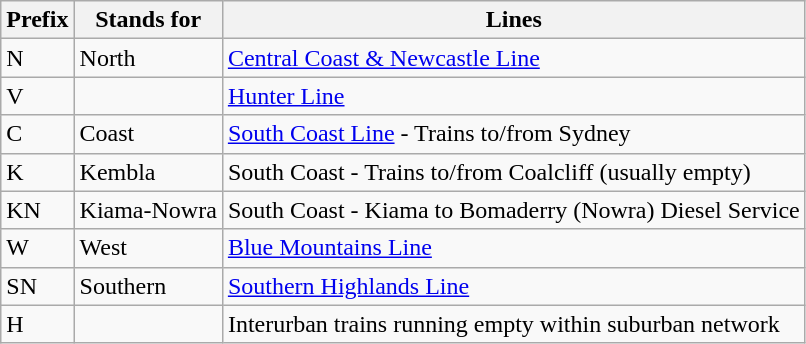<table class="wikitable">
<tr>
<th>Prefix</th>
<th>Stands for</th>
<th>Lines</th>
</tr>
<tr>
<td>N</td>
<td>North</td>
<td><a href='#'>Central Coast & Newcastle Line</a></td>
</tr>
<tr>
<td>V</td>
<td></td>
<td><a href='#'>Hunter Line</a></td>
</tr>
<tr>
<td>C</td>
<td>Coast</td>
<td><a href='#'>South Coast Line</a> - Trains to/from Sydney</td>
</tr>
<tr>
<td>K</td>
<td>Kembla</td>
<td>South Coast - Trains to/from Coalcliff (usually empty)</td>
</tr>
<tr>
<td>KN</td>
<td>Kiama-Nowra</td>
<td>South Coast - Kiama to Bomaderry (Nowra) Diesel Service</td>
</tr>
<tr>
<td>W</td>
<td>West</td>
<td><a href='#'>Blue Mountains Line</a></td>
</tr>
<tr>
<td>SN</td>
<td>Southern</td>
<td><a href='#'>Southern Highlands Line</a></td>
</tr>
<tr>
<td>H</td>
<td></td>
<td>Interurban trains running empty within suburban network</td>
</tr>
</table>
